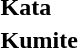<table>
<tr>
<td><strong>Kata</strong></td>
<td></td>
<td></td>
<td></td>
</tr>
<tr>
<td><strong>Kumite</strong></td>
<td></td>
<td></td>
<td> <br> </td>
</tr>
</table>
